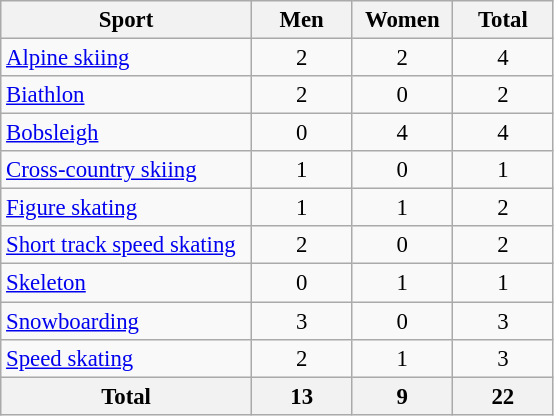<table class="wikitable" style="text-align:center; font-size: 95%">
<tr>
<th width=160>Sport</th>
<th width=60>Men</th>
<th width=60>Women</th>
<th width=60>Total</th>
</tr>
<tr>
<td align=left><a href='#'>Alpine skiing</a></td>
<td>2</td>
<td>2</td>
<td>4</td>
</tr>
<tr>
<td align=left><a href='#'>Biathlon</a></td>
<td>2</td>
<td>0</td>
<td>2</td>
</tr>
<tr>
<td align=left><a href='#'>Bobsleigh</a></td>
<td>0</td>
<td>4</td>
<td>4</td>
</tr>
<tr>
<td align=left><a href='#'>Cross-country skiing</a></td>
<td>1</td>
<td>0</td>
<td>1</td>
</tr>
<tr>
<td align=left><a href='#'>Figure skating</a></td>
<td>1</td>
<td>1</td>
<td>2</td>
</tr>
<tr>
<td align=left><a href='#'>Short track speed skating</a></td>
<td>2</td>
<td>0</td>
<td>2</td>
</tr>
<tr>
<td align=left><a href='#'>Skeleton</a></td>
<td>0</td>
<td>1</td>
<td>1</td>
</tr>
<tr>
<td align=left><a href='#'>Snowboarding</a></td>
<td>3</td>
<td>0</td>
<td>3</td>
</tr>
<tr>
<td align=left><a href='#'>Speed skating</a></td>
<td>2</td>
<td>1</td>
<td>3</td>
</tr>
<tr>
<th>Total</th>
<th>13</th>
<th>9</th>
<th>22</th>
</tr>
</table>
